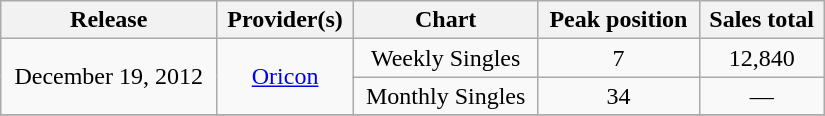<table class="wikitable" width="550px">
<tr>
<th align="center">Release</th>
<th align="center">Provider(s)</th>
<th align="center">Chart</th>
<th align="center">Peak position</th>
<th align="center">Sales total</th>
</tr>
<tr>
<td align="center" rowspan="2">December 19, 2012</td>
<td align="center" rowspan="2"><a href='#'>Oricon</a></td>
<td align="center">Weekly Singles</td>
<td align="center">7</td>
<td align="center">12,840</td>
</tr>
<tr>
<td align="center">Monthly Singles</td>
<td align="center">34</td>
<td align="center">—</td>
</tr>
<tr>
</tr>
</table>
